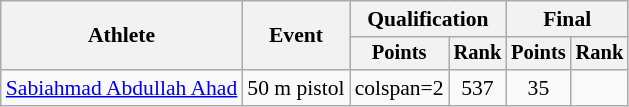<table class="wikitable" style="font-size:90%;">
<tr>
<th rowspan=2>Athlete</th>
<th rowspan=2>Event</th>
<th colspan=2>Qualification</th>
<th colspan=2>Final</th>
</tr>
<tr style="font-size:95%">
<th>Points</th>
<th>Rank</th>
<th>Points</th>
<th>Rank</th>
</tr>
<tr align=center>
<td align=left><a href='#'>Sabiahmad Abdullah Ahad</a></td>
<td align=left>50 m pistol</td>
<td>colspan=2 </td>
<td>537</td>
<td>35</td>
</tr>
</table>
